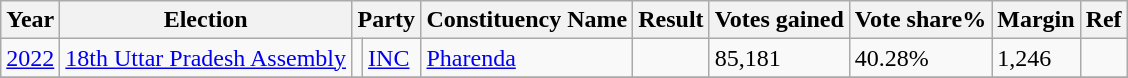<table class="wikitable">
<tr>
<th>Year</th>
<th>Election</th>
<th colspan="2">Party</th>
<th>Constituency Name</th>
<th>Result</th>
<th>Votes gained</th>
<th>Vote share%</th>
<th>Margin</th>
<th>Ref</th>
</tr>
<tr>
<td><a href='#'>2022</a></td>
<td><a href='#'>18th Uttar Pradesh Assembly</a></td>
<td></td>
<td><a href='#'>INC</a> </td>
<td><a href='#'>Pharenda</a></td>
<td></td>
<td>85,181</td>
<td>40.28%</td>
<td>1,246</td>
<td></td>
</tr>
<tr>
</tr>
</table>
